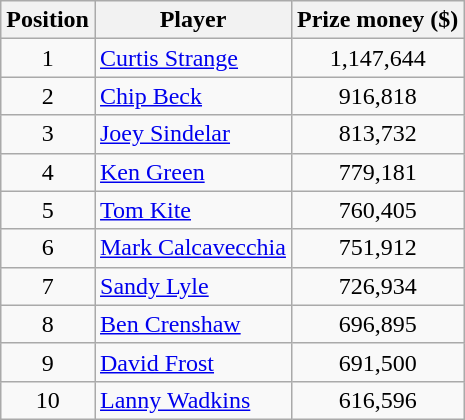<table class="wikitable">
<tr>
<th>Position</th>
<th>Player</th>
<th>Prize money ($)</th>
</tr>
<tr>
<td align=center>1</td>
<td> <a href='#'>Curtis Strange</a></td>
<td align=center>1,147,644</td>
</tr>
<tr>
<td align=center>2</td>
<td> <a href='#'>Chip Beck</a></td>
<td align=center>916,818</td>
</tr>
<tr>
<td align=center>3</td>
<td> <a href='#'>Joey Sindelar</a></td>
<td align=center>813,732</td>
</tr>
<tr>
<td align=center>4</td>
<td> <a href='#'>Ken Green</a></td>
<td align=center>779,181</td>
</tr>
<tr>
<td align=center>5</td>
<td> <a href='#'>Tom Kite</a></td>
<td align=center>760,405</td>
</tr>
<tr>
<td align=center>6</td>
<td> <a href='#'>Mark Calcavecchia</a></td>
<td align=center>751,912</td>
</tr>
<tr>
<td align=center>7</td>
<td> <a href='#'>Sandy Lyle</a></td>
<td align=center>726,934</td>
</tr>
<tr>
<td align=center>8</td>
<td> <a href='#'>Ben Crenshaw</a></td>
<td align=center>696,895</td>
</tr>
<tr>
<td align=center>9</td>
<td> <a href='#'>David Frost</a></td>
<td align=center>691,500</td>
</tr>
<tr>
<td align=center>10</td>
<td> <a href='#'>Lanny Wadkins</a></td>
<td align=center>616,596</td>
</tr>
</table>
